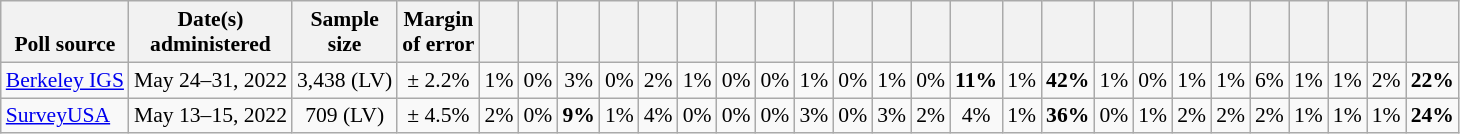<table class="wikitable" style="font-size:90%;text-align:center;">
<tr valign=bottom>
<th>Poll source</th>
<th>Date(s)<br>administered</th>
<th>Sample<br>size</th>
<th>Margin<br>of error</th>
<th></th>
<th></th>
<th></th>
<th></th>
<th></th>
<th></th>
<th></th>
<th></th>
<th></th>
<th></th>
<th></th>
<th></th>
<th></th>
<th></th>
<th></th>
<th></th>
<th></th>
<th></th>
<th></th>
<th></th>
<th></th>
<th></th>
<th></th>
<th></th>
</tr>
<tr>
<td style="text-align:left;"><a href='#'>Berkeley IGS</a></td>
<td>May 24–31, 2022</td>
<td>3,438 (LV)</td>
<td>± 2.2%</td>
<td>1%</td>
<td>0%</td>
<td>3%</td>
<td>0%</td>
<td>2%</td>
<td>1%</td>
<td>0%</td>
<td>0%</td>
<td>1%</td>
<td>0%</td>
<td>1%</td>
<td>0%</td>
<td><strong>11%</strong></td>
<td>1%</td>
<td><strong>42%</strong></td>
<td>1%</td>
<td>0%</td>
<td>1%</td>
<td>1%</td>
<td>6%</td>
<td>1%</td>
<td>1%</td>
<td>2%</td>
<td><strong>22%</strong></td>
</tr>
<tr>
<td style="text-align:left;"><a href='#'>SurveyUSA</a></td>
<td>May 13–15, 2022</td>
<td>709 (LV)</td>
<td>± 4.5%</td>
<td>2%</td>
<td>0%</td>
<td><strong>9%</strong></td>
<td>1%</td>
<td>4%</td>
<td>0%</td>
<td>0%</td>
<td>0%</td>
<td>3%</td>
<td>0%</td>
<td>3%</td>
<td>2%</td>
<td>4%</td>
<td>1%</td>
<td><strong>36%</strong></td>
<td>0%</td>
<td>1%</td>
<td>2%</td>
<td>2%</td>
<td>2%</td>
<td>1%</td>
<td>1%</td>
<td>1%</td>
<td><strong>24%</strong></td>
</tr>
</table>
